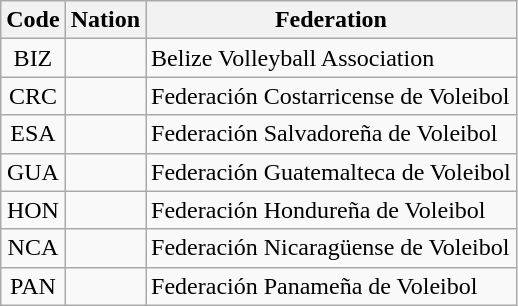<table class="wikitable">
<tr>
<th>Code</th>
<th>Nation</th>
<th>Federation</th>
</tr>
<tr>
<td style="text-align:center">BIZ</td>
<td></td>
<td>Belize Volleyball Association</td>
</tr>
<tr>
<td style="text-align:center">CRC</td>
<td></td>
<td>Federación Costarricense de Voleibol</td>
</tr>
<tr>
<td style="text-align:center">ESA</td>
<td></td>
<td>Federación Salvadoreña de Voleibol</td>
</tr>
<tr>
<td style="text-align:center">GUA</td>
<td></td>
<td>Federación Guatemalteca de Voleibol</td>
</tr>
<tr>
<td style="text-align:center">HON</td>
<td></td>
<td>Federación Hondureña de Voleibol</td>
</tr>
<tr>
<td style="text-align:center">NCA</td>
<td></td>
<td>Federación Nicaragüense de Voleibol</td>
</tr>
<tr>
<td style="text-align:center">PAN</td>
<td></td>
<td>Federación Panameña de Voleibol</td>
</tr>
</table>
